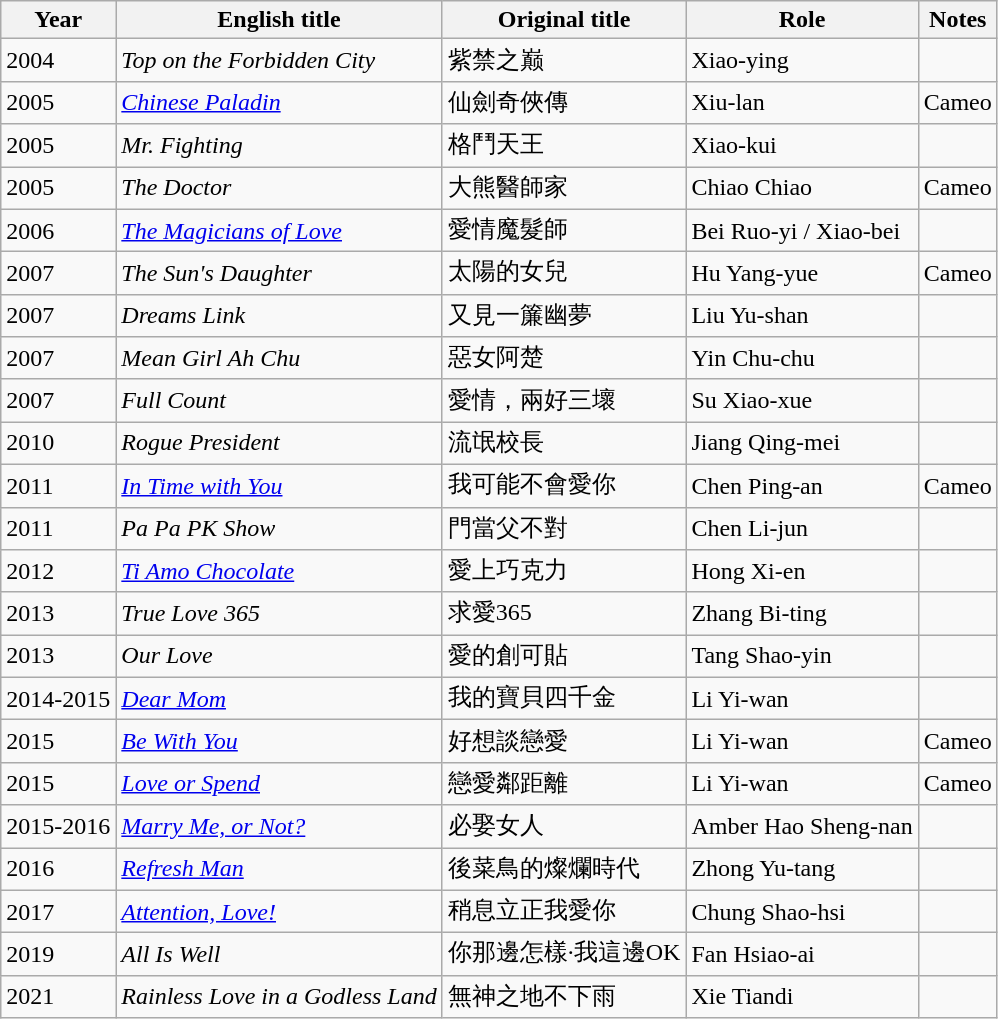<table class="wikitable sortable">
<tr>
<th>Year</th>
<th>English title</th>
<th>Original title</th>
<th>Role</th>
<th class="unsortable">Notes</th>
</tr>
<tr>
<td>2004</td>
<td><em>Top on the Forbidden City</em></td>
<td>紫禁之巅</td>
<td>Xiao-ying</td>
<td></td>
</tr>
<tr>
<td>2005</td>
<td><em><a href='#'>Chinese Paladin</a></em></td>
<td>仙劍奇俠傳</td>
<td>Xiu-lan</td>
<td>Cameo</td>
</tr>
<tr>
<td>2005</td>
<td><em>Mr. Fighting</em></td>
<td>格鬥天王</td>
<td>Xiao-kui</td>
<td></td>
</tr>
<tr>
<td>2005</td>
<td><em>The Doctor</em></td>
<td>大熊醫師家</td>
<td>Chiao Chiao</td>
<td>Cameo</td>
</tr>
<tr>
<td>2006</td>
<td><em><a href='#'>The Magicians of Love</a></em></td>
<td>愛情魔髮師</td>
<td>Bei Ruo-yi / Xiao-bei</td>
<td></td>
</tr>
<tr>
<td>2007</td>
<td><em>The Sun's Daughter</em></td>
<td>太陽的女兒</td>
<td>Hu Yang-yue</td>
<td>Cameo</td>
</tr>
<tr>
<td>2007</td>
<td><em>Dreams Link</em></td>
<td>又見一簾幽夢</td>
<td>Liu Yu-shan</td>
<td></td>
</tr>
<tr>
<td>2007</td>
<td><em>Mean Girl Ah Chu</em></td>
<td>惡女阿楚</td>
<td>Yin Chu-chu</td>
<td></td>
</tr>
<tr>
<td>2007</td>
<td><em>Full Count</em></td>
<td>愛情，兩好三壞</td>
<td>Su Xiao-xue</td>
<td></td>
</tr>
<tr>
<td>2010</td>
<td><em>Rogue President</em></td>
<td>流氓校長</td>
<td>Jiang Qing-mei</td>
<td></td>
</tr>
<tr>
<td>2011</td>
<td><em><a href='#'>In Time with You</a></em></td>
<td>我可能不會愛你</td>
<td>Chen Ping-an</td>
<td>Cameo</td>
</tr>
<tr>
<td>2011</td>
<td><em>Pa Pa PK Show</em></td>
<td>門當父不對</td>
<td>Chen Li-jun</td>
<td></td>
</tr>
<tr>
<td>2012</td>
<td><em><a href='#'>Ti Amo Chocolate</a></em></td>
<td>愛上巧克力</td>
<td>Hong Xi-en</td>
<td></td>
</tr>
<tr>
<td>2013</td>
<td><em>True Love 365</em></td>
<td>求愛365</td>
<td>Zhang Bi-ting</td>
<td></td>
</tr>
<tr>
<td>2013</td>
<td><em>Our Love</em></td>
<td>愛的創可貼</td>
<td>Tang Shao-yin</td>
<td></td>
</tr>
<tr>
<td>2014-2015</td>
<td><em><a href='#'>Dear Mom</a></em></td>
<td>我的寶貝四千金</td>
<td>Li Yi-wan</td>
<td></td>
</tr>
<tr>
<td>2015</td>
<td><em><a href='#'>Be With You</a></em></td>
<td>好想談戀愛</td>
<td>Li Yi-wan</td>
<td>Cameo</td>
</tr>
<tr>
<td>2015</td>
<td><em><a href='#'>Love or Spend</a></em></td>
<td>戀愛鄰距離</td>
<td>Li Yi-wan</td>
<td>Cameo</td>
</tr>
<tr>
<td>2015-2016</td>
<td><em><a href='#'>Marry Me, or Not?</a></em></td>
<td>必娶女人</td>
<td>Amber Hao Sheng-nan</td>
<td></td>
</tr>
<tr>
<td>2016</td>
<td><em><a href='#'>Refresh Man</a></em></td>
<td>後菜鳥的燦爛時代</td>
<td>Zhong Yu-tang</td>
<td></td>
</tr>
<tr>
<td>2017</td>
<td><em><a href='#'>Attention, Love!</a></em></td>
<td>稍息立正我愛你</td>
<td>Chung Shao-hsi</td>
<td></td>
</tr>
<tr>
<td>2019</td>
<td><em>All Is Well</em></td>
<td>你那邊怎樣·我這邊OK</td>
<td>Fan Hsiao-ai</td>
<td></td>
</tr>
<tr>
<td>2021</td>
<td><em>Rainless Love in a Godless Land</em></td>
<td>無神之地不下雨</td>
<td>Xie Tiandi</td>
<td></td>
</tr>
</table>
